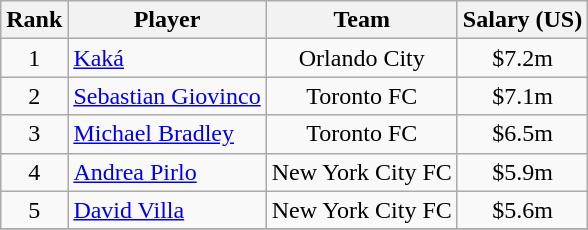<table class="wikitable" style="text-align: center;">
<tr>
<th>Rank</th>
<th>Player</th>
<th>Team</th>
<th>Salary (US)</th>
</tr>
<tr>
<td>1</td>
<td align=left> <a href='#'>Kaká</a></td>
<td>Orlando City</td>
<td>$7.2m</td>
</tr>
<tr>
<td>2</td>
<td align=left> <a href='#'>Sebastian Giovinco</a></td>
<td>Toronto FC</td>
<td>$7.1m</td>
</tr>
<tr>
<td>3</td>
<td align=left> <a href='#'>Michael Bradley</a></td>
<td>Toronto FC</td>
<td>$6.5m</td>
</tr>
<tr>
<td>4</td>
<td align=left> <a href='#'>Andrea Pirlo</a></td>
<td>New York City FC</td>
<td>$5.9m</td>
</tr>
<tr>
<td>5</td>
<td align=left> <a href='#'>David Villa</a></td>
<td>New York City FC</td>
<td>$5.6m</td>
</tr>
<tr>
</tr>
</table>
